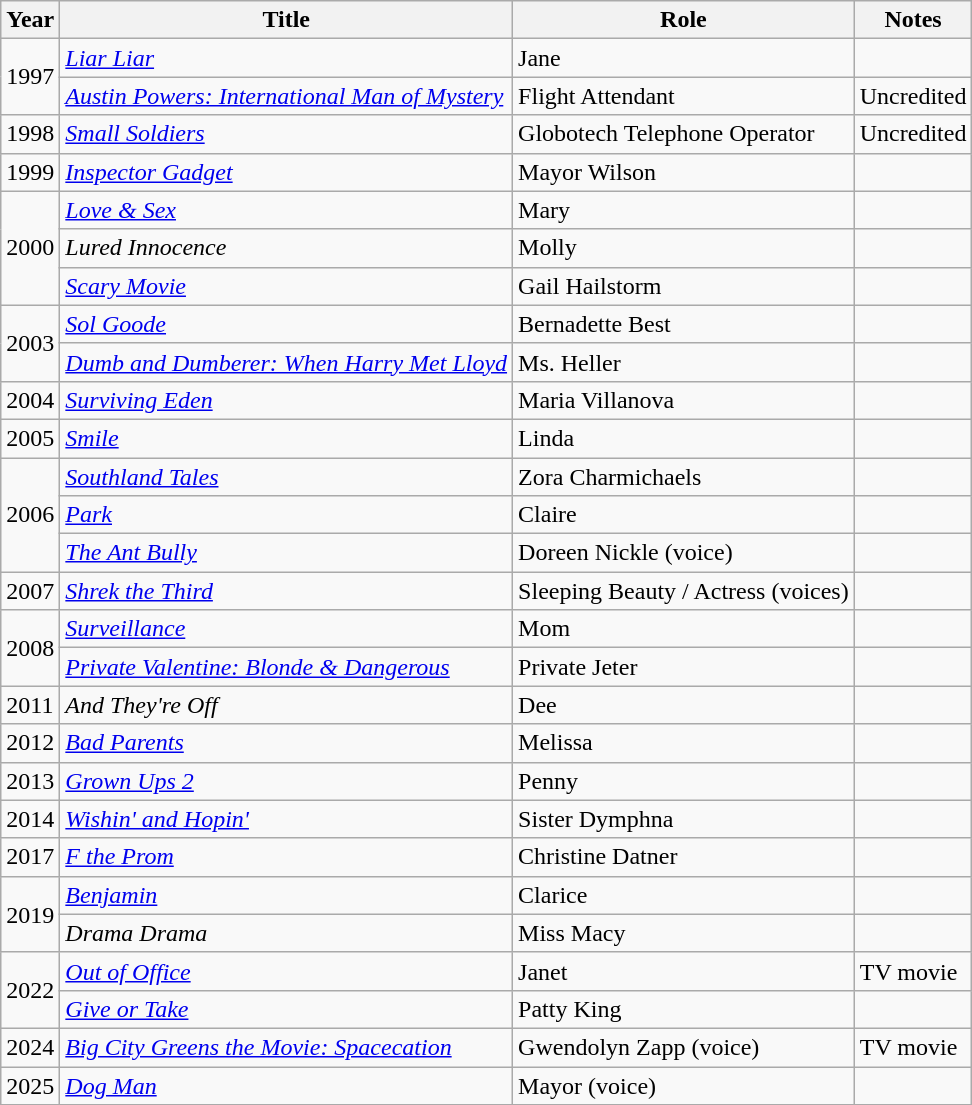<table class="wikitable sortable">
<tr>
<th>Year</th>
<th>Title</th>
<th>Role</th>
<th>Notes</th>
</tr>
<tr>
<td rowspan="2">1997</td>
<td><em><a href='#'>Liar Liar</a></em></td>
<td>Jane</td>
<td></td>
</tr>
<tr>
<td><em><a href='#'>Austin Powers: International Man of Mystery</a></em></td>
<td>Flight Attendant</td>
<td>Uncredited</td>
</tr>
<tr>
<td>1998</td>
<td><em><a href='#'>Small Soldiers</a></em></td>
<td>Globotech Telephone Operator</td>
<td>Uncredited</td>
</tr>
<tr>
<td>1999</td>
<td><em><a href='#'>Inspector Gadget</a></em></td>
<td>Mayor Wilson</td>
<td></td>
</tr>
<tr>
<td rowspan="3">2000</td>
<td><em><a href='#'>Love & Sex</a></em></td>
<td>Mary</td>
<td></td>
</tr>
<tr>
<td><em>Lured Innocence</em></td>
<td>Molly</td>
<td></td>
</tr>
<tr>
<td><em><a href='#'>Scary Movie</a></em></td>
<td>Gail Hailstorm</td>
<td></td>
</tr>
<tr>
<td rowspan="2">2003</td>
<td><em><a href='#'>Sol Goode</a></em></td>
<td>Bernadette Best</td>
<td></td>
</tr>
<tr>
<td><em><a href='#'>Dumb and Dumberer: When Harry Met Lloyd</a></em></td>
<td>Ms. Heller</td>
<td></td>
</tr>
<tr>
<td>2004</td>
<td><em><a href='#'>Surviving Eden</a></em></td>
<td>Maria Villanova</td>
<td></td>
</tr>
<tr>
<td>2005</td>
<td><em><a href='#'>Smile</a></em></td>
<td>Linda</td>
<td></td>
</tr>
<tr>
<td rowspan="3">2006</td>
<td><em><a href='#'>Southland Tales</a></em></td>
<td>Zora Charmichaels</td>
<td></td>
</tr>
<tr>
<td><em><a href='#'>Park</a></em></td>
<td>Claire</td>
<td></td>
</tr>
<tr>
<td><em><a href='#'>The Ant Bully</a></em></td>
<td>Doreen Nickle (voice)</td>
<td></td>
</tr>
<tr>
<td>2007</td>
<td><em><a href='#'>Shrek the Third</a></em></td>
<td>Sleeping Beauty / Actress (voices)</td>
<td></td>
</tr>
<tr>
<td rowspan="2">2008</td>
<td><em><a href='#'>Surveillance</a></em></td>
<td>Mom</td>
<td></td>
</tr>
<tr>
<td><em><a href='#'>Private Valentine: Blonde & Dangerous</a></em></td>
<td>Private Jeter</td>
<td></td>
</tr>
<tr>
<td>2011</td>
<td><em>And They're Off</em></td>
<td>Dee</td>
<td></td>
</tr>
<tr>
<td>2012</td>
<td><em><a href='#'>Bad Parents</a></em></td>
<td>Melissa</td>
<td></td>
</tr>
<tr>
<td>2013</td>
<td><em><a href='#'>Grown Ups 2</a></em></td>
<td>Penny</td>
<td></td>
</tr>
<tr>
<td>2014</td>
<td><em><a href='#'>Wishin' and Hopin'</a></em></td>
<td>Sister Dymphna</td>
<td></td>
</tr>
<tr>
<td>2017</td>
<td><em><a href='#'>F the Prom</a></em></td>
<td>Christine Datner</td>
<td></td>
</tr>
<tr>
<td rowspan="2">2019</td>
<td><em><a href='#'>Benjamin</a></em></td>
<td>Clarice</td>
<td></td>
</tr>
<tr>
<td><em>Drama Drama</em></td>
<td>Miss Macy</td>
<td></td>
</tr>
<tr>
<td rowspan="2">2022</td>
<td><em><a href='#'>Out of Office</a></em></td>
<td>Janet</td>
<td>TV movie</td>
</tr>
<tr>
<td><em><a href='#'>Give or Take</a></em></td>
<td>Patty King</td>
<td></td>
</tr>
<tr>
<td>2024</td>
<td><em><a href='#'>Big City Greens the Movie: Spacecation</a></em></td>
<td>Gwendolyn Zapp (voice)</td>
<td>TV movie</td>
</tr>
<tr>
<td>2025</td>
<td><a href='#'><em>Dog Man</em></a></td>
<td>Mayor (voice)</td>
<td></td>
</tr>
</table>
